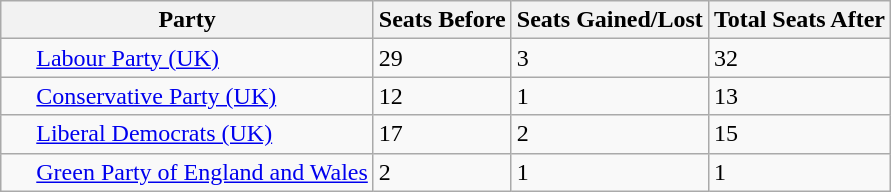<table class="wikitable">
<tr>
<th>Party</th>
<th>Seats Before</th>
<th>Seats Gained/Lost</th>
<th>Total Seats After</th>
</tr>
<tr>
<td><span>    </span> <a href='#'>Labour Party (UK)</a></td>
<td>29</td>
<td> 3</td>
<td>32</td>
</tr>
<tr>
<td><span>    </span> <a href='#'>Conservative Party (UK)</a></td>
<td>12</td>
<td> 1</td>
<td>13</td>
</tr>
<tr>
<td><span>    </span> <a href='#'>Liberal Democrats (UK)</a></td>
<td>17</td>
<td> 2</td>
<td>15</td>
</tr>
<tr>
<td><span>    </span> <a href='#'>Green Party of England and Wales</a></td>
<td>2</td>
<td> 1</td>
<td>1</td>
</tr>
</table>
